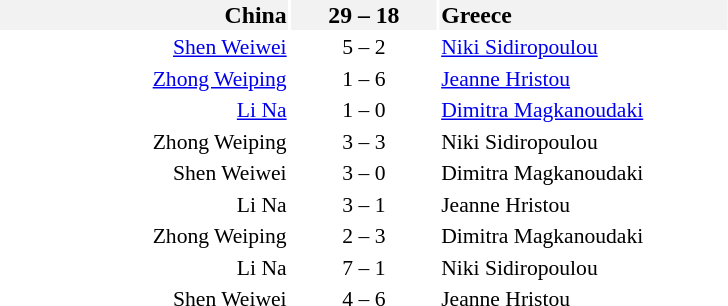<table style="font-size:90%">
<tr style="font-size:110%; background:#f2f2f2">
<td style="width:12em" align=right><strong>China</strong> </td>
<td style="width:6em" align=center><strong>29 – 18</strong></td>
<td style="width:12em"> <strong>Greece</strong></td>
</tr>
<tr>
<td align=right><a href='#'>Shen Weiwei</a></td>
<td align=center>5 – 2</td>
<td><a href='#'>Niki Sidiropoulou</a></td>
</tr>
<tr>
<td align=right><a href='#'>Zhong Weiping</a></td>
<td align=center>1 – 6</td>
<td><a href='#'>Jeanne Hristou</a></td>
</tr>
<tr>
<td align=right><a href='#'>Li Na</a></td>
<td align=center>1 – 0</td>
<td><a href='#'>Dimitra Magkanoudaki</a></td>
</tr>
<tr>
<td align=right>Zhong Weiping</td>
<td align=center>3 – 3</td>
<td>Niki Sidiropoulou</td>
</tr>
<tr>
<td align=right>Shen Weiwei</td>
<td align=center>3 – 0</td>
<td>Dimitra Magkanoudaki</td>
</tr>
<tr>
<td align=right>Li Na</td>
<td align=center>3 – 1</td>
<td>Jeanne Hristou</td>
</tr>
<tr>
<td align=right>Zhong Weiping</td>
<td align=center>2 – 3</td>
<td>Dimitra Magkanoudaki</td>
</tr>
<tr>
<td align=right>Li Na</td>
<td align=center>7 – 1</td>
<td>Niki Sidiropoulou</td>
</tr>
<tr>
<td align=right>Shen Weiwei</td>
<td align=center>4 – 6</td>
<td>Jeanne Hristou</td>
</tr>
</table>
